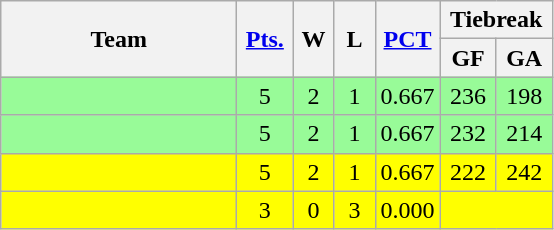<table class=wikitable>
<tr align=center>
<th width=150px rowspan=2>Team</th>
<th width=30px rowspan=2><a href='#'>Pts.</a></th>
<th width=20px rowspan=2>W</th>
<th width=20px rowspan=2>L</th>
<th rowspan=2><a href='#'>PCT</a></th>
<th colspan=2>Tiebreak</th>
</tr>
<tr align=center>
<th width=30px>GF</th>
<th width=30px>GA</th>
</tr>
<tr align=center bgcolor="#98fb98">
<td align=left></td>
<td>5</td>
<td>2</td>
<td>1</td>
<td>0.667</td>
<td>236</td>
<td>198</td>
</tr>
<tr align=center bgcolor="#98fb98">
<td align=left></td>
<td>5</td>
<td>2</td>
<td>1</td>
<td>0.667</td>
<td>232</td>
<td>214</td>
</tr>
<tr align=center bgcolor="yellow">
<td align=left></td>
<td>5</td>
<td>2</td>
<td>1</td>
<td>0.667</td>
<td>222</td>
<td>242</td>
</tr>
<tr align=center bgcolor="yellow">
<td align=left></td>
<td>3</td>
<td>0</td>
<td>3</td>
<td>0.000</td>
<td colspan=2></td>
</tr>
</table>
